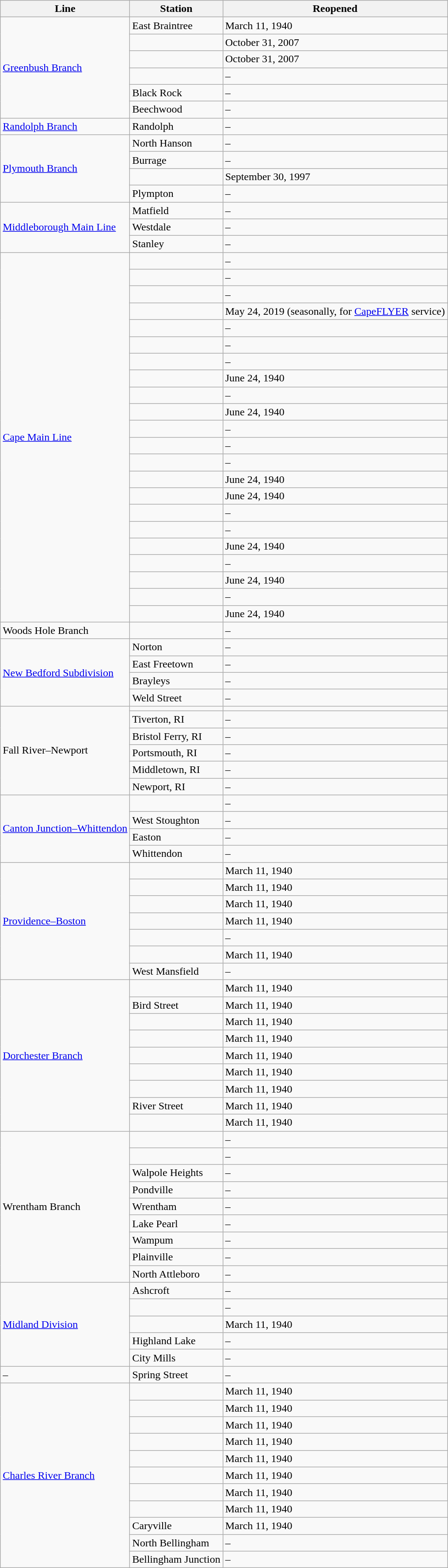<table class="wikitable sortable">
<tr>
<th>Line</th>
<th>Station</th>
<th>Reopened</th>
</tr>
<tr>
<td rowspan="6"><a href='#'>Greenbush Branch</a></td>
<td>East Braintree</td>
<td>March 11, 1940</td>
</tr>
<tr>
<td></td>
<td>October 31, 2007</td>
</tr>
<tr>
<td></td>
<td>October 31, 2007</td>
</tr>
<tr>
<td></td>
<td>–</td>
</tr>
<tr>
<td>Black Rock</td>
<td>–</td>
</tr>
<tr>
<td>Beechwood</td>
<td>–</td>
</tr>
<tr>
<td><a href='#'>Randolph Branch</a></td>
<td>Randolph</td>
<td>–</td>
</tr>
<tr>
<td rowspan="4"><a href='#'>Plymouth Branch</a></td>
<td>North Hanson</td>
<td>–</td>
</tr>
<tr>
<td>Burrage</td>
<td>–</td>
</tr>
<tr>
<td></td>
<td>September 30, 1997</td>
</tr>
<tr>
<td>Plympton</td>
<td>–</td>
</tr>
<tr>
<td rowspan="3"><a href='#'>Middleborough Main Line</a></td>
<td>Matfield</td>
<td>–</td>
</tr>
<tr>
<td>Westdale</td>
<td>–</td>
</tr>
<tr>
<td>Stanley</td>
<td>–</td>
</tr>
<tr>
<td rowspan="22"><a href='#'>Cape Main Line</a></td>
<td></td>
<td>–</td>
</tr>
<tr>
<td></td>
<td>–</td>
</tr>
<tr>
<td></td>
<td>–</td>
</tr>
<tr>
<td></td>
<td>May 24, 2019 (seasonally, for <a href='#'>CapeFLYER</a> service)</td>
</tr>
<tr>
<td></td>
<td>–</td>
</tr>
<tr>
<td></td>
<td>–</td>
</tr>
<tr>
<td></td>
<td>–</td>
</tr>
<tr>
<td></td>
<td>June 24, 1940</td>
</tr>
<tr>
<td></td>
<td>–</td>
</tr>
<tr>
<td></td>
<td>June 24, 1940</td>
</tr>
<tr>
<td></td>
<td>–</td>
</tr>
<tr>
<td></td>
<td>–</td>
</tr>
<tr>
<td></td>
<td>–</td>
</tr>
<tr>
<td></td>
<td>June 24, 1940</td>
</tr>
<tr>
<td></td>
<td>June 24, 1940</td>
</tr>
<tr>
<td></td>
<td>–</td>
</tr>
<tr>
<td></td>
<td>–</td>
</tr>
<tr>
<td></td>
<td>June 24, 1940</td>
</tr>
<tr>
<td></td>
<td>–</td>
</tr>
<tr>
<td></td>
<td>June 24, 1940</td>
</tr>
<tr>
<td></td>
<td>–</td>
</tr>
<tr>
<td></td>
<td>June 24, 1940</td>
</tr>
<tr>
<td>Woods Hole Branch</td>
<td></td>
<td>–</td>
</tr>
<tr>
<td rowspan="4"><a href='#'>New Bedford Subdivision</a></td>
<td>Norton</td>
<td>–</td>
</tr>
<tr>
<td>East Freetown</td>
<td>–</td>
</tr>
<tr>
<td>Brayleys</td>
<td>–</td>
</tr>
<tr>
<td>Weld Street</td>
<td>–</td>
</tr>
<tr>
<td rowspan="6">Fall River–Newport</td>
<td></td>
<td></td>
</tr>
<tr>
<td>Tiverton, RI</td>
<td>–</td>
</tr>
<tr>
<td>Bristol Ferry, RI</td>
<td>–</td>
</tr>
<tr>
<td>Portsmouth, RI</td>
<td>–</td>
</tr>
<tr>
<td>Middletown, RI</td>
<td>–</td>
</tr>
<tr>
<td>Newport, RI</td>
<td>–</td>
</tr>
<tr>
<td rowspan="4"><a href='#'>Canton Junction–Whittendon</a></td>
<td></td>
<td>–</td>
</tr>
<tr>
<td>West Stoughton</td>
<td>–</td>
</tr>
<tr>
<td>Easton</td>
<td>–</td>
</tr>
<tr>
<td>Whittendon</td>
<td>–</td>
</tr>
<tr>
<td rowspan="7"><a href='#'>Providence–Boston</a></td>
<td></td>
<td>March 11, 1940</td>
</tr>
<tr>
<td></td>
<td>March 11, 1940</td>
</tr>
<tr>
<td></td>
<td>March 11, 1940</td>
</tr>
<tr>
<td></td>
<td>March 11, 1940</td>
</tr>
<tr>
<td></td>
<td>–</td>
</tr>
<tr>
<td></td>
<td>March 11, 1940</td>
</tr>
<tr>
<td>West Mansfield</td>
<td>–</td>
</tr>
<tr>
<td rowspan="9"><a href='#'>Dorchester Branch</a></td>
<td></td>
<td>March 11, 1940</td>
</tr>
<tr>
<td>Bird Street</td>
<td>March 11, 1940</td>
</tr>
<tr>
<td></td>
<td>March 11, 1940</td>
</tr>
<tr>
<td></td>
<td>March 11, 1940</td>
</tr>
<tr>
<td></td>
<td>March 11, 1940</td>
</tr>
<tr>
<td></td>
<td>March 11, 1940</td>
</tr>
<tr>
<td></td>
<td>March 11, 1940</td>
</tr>
<tr>
<td>River Street</td>
<td>March 11, 1940</td>
</tr>
<tr>
<td></td>
<td>March 11, 1940</td>
</tr>
<tr>
<td rowspan="9">Wrentham Branch</td>
<td></td>
<td>–</td>
</tr>
<tr>
<td></td>
<td>–</td>
</tr>
<tr>
<td>Walpole Heights</td>
<td>–</td>
</tr>
<tr>
<td>Pondville</td>
<td>–</td>
</tr>
<tr>
<td>Wrentham</td>
<td>–</td>
</tr>
<tr>
<td>Lake Pearl</td>
<td>–</td>
</tr>
<tr>
<td>Wampum</td>
<td>–</td>
</tr>
<tr>
<td>Plainville</td>
<td>–</td>
</tr>
<tr>
<td>North Attleboro</td>
<td>–</td>
</tr>
<tr>
<td rowspan="5"><a href='#'>Midland Division</a></td>
<td>Ashcroft</td>
<td>–</td>
</tr>
<tr>
<td></td>
<td>–</td>
</tr>
<tr>
<td></td>
<td>March 11, 1940</td>
</tr>
<tr>
<td>Highland Lake</td>
<td>–</td>
</tr>
<tr>
<td>City Mills</td>
<td>–</td>
</tr>
<tr>
<td>–</td>
<td>Spring Street</td>
<td>–</td>
</tr>
<tr>
<td rowspan="11"><a href='#'>Charles River Branch</a></td>
<td></td>
<td>March 11, 1940</td>
</tr>
<tr>
<td></td>
<td>March 11, 1940</td>
</tr>
<tr>
<td></td>
<td>March 11, 1940</td>
</tr>
<tr>
<td></td>
<td>March 11, 1940</td>
</tr>
<tr>
<td></td>
<td>March 11, 1940</td>
</tr>
<tr>
<td></td>
<td>March 11, 1940</td>
</tr>
<tr>
<td></td>
<td>March 11, 1940</td>
</tr>
<tr>
<td></td>
<td>March 11, 1940</td>
</tr>
<tr>
<td>Caryville</td>
<td>March 11, 1940</td>
</tr>
<tr>
<td>North Bellingham</td>
<td>–</td>
</tr>
<tr>
<td>Bellingham Junction</td>
<td>–</td>
</tr>
</table>
